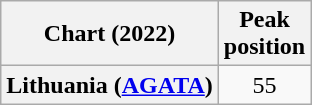<table class="wikitable plainrowheaders" style="text-align:center">
<tr>
<th scope="col">Chart (2022)</th>
<th scope="col">Peak<br>position</th>
</tr>
<tr>
<th scope="row">Lithuania (<a href='#'>AGATA</a>)</th>
<td>55</td>
</tr>
</table>
